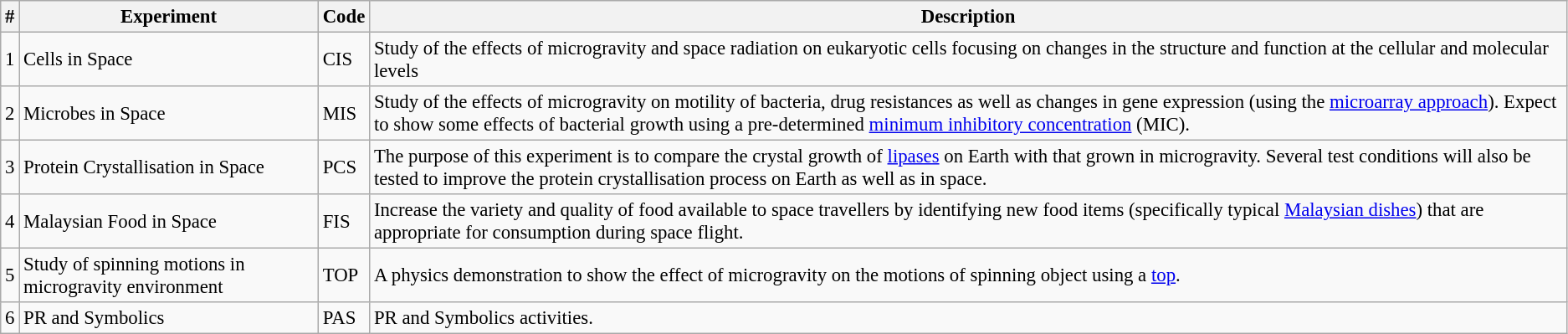<table class="wikitable"" style="font-size: 95%;">
<tr>
<th>#</th>
<th>Experiment</th>
<th>Code</th>
<th>Description</th>
</tr>
<tr>
<td>1</td>
<td>Cells in Space</td>
<td>CIS</td>
<td>Study of the effects of microgravity and space radiation on eukaryotic cells focusing on changes in the structure and function at the cellular and molecular levels</td>
</tr>
<tr>
<td>2</td>
<td>Microbes in Space</td>
<td>MIS</td>
<td>Study of the effects of microgravity on motility of bacteria, drug resistances as well as changes in gene expression (using the <a href='#'>microarray approach</a>). Expect to show some effects of bacterial growth using a pre-determined <a href='#'>minimum inhibitory concentration</a> (MIC).</td>
</tr>
<tr>
<td>3</td>
<td>Protein Crystallisation in Space</td>
<td>PCS</td>
<td>The purpose of this experiment is to compare the crystal growth of <a href='#'>lipases</a> on Earth with that grown in microgravity. Several test conditions will also be tested to improve the protein crystallisation process on Earth as well as in space.</td>
</tr>
<tr>
<td>4</td>
<td>Malaysian Food in Space</td>
<td>FIS</td>
<td>Increase the variety and quality of food available to space travellers by identifying new food items (specifically typical <a href='#'>Malaysian dishes</a>) that are appropriate for consumption during space flight.</td>
</tr>
<tr>
<td>5</td>
<td>Study of spinning motions in microgravity environment</td>
<td>TOP</td>
<td>A physics demonstration to show the effect of microgravity on the motions of spinning object using a <a href='#'>top</a>.</td>
</tr>
<tr>
<td>6</td>
<td>PR and Symbolics</td>
<td>PAS</td>
<td>PR and Symbolics activities.</td>
</tr>
</table>
